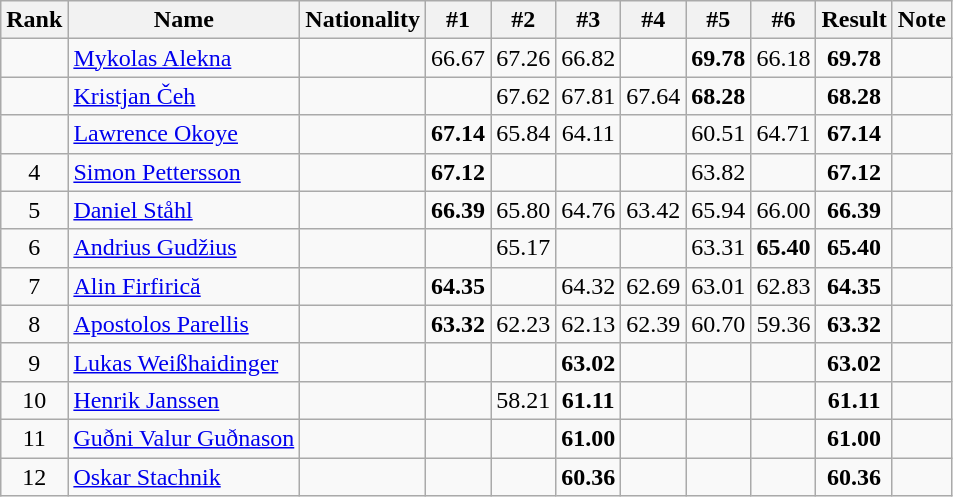<table class="wikitable sortable" style="text-align:center">
<tr>
<th>Rank</th>
<th>Name</th>
<th>Nationality</th>
<th>#1</th>
<th>#2</th>
<th>#3</th>
<th>#4</th>
<th>#5</th>
<th>#6</th>
<th>Result</th>
<th>Note</th>
</tr>
<tr>
<td></td>
<td align=left><a href='#'>Mykolas Alekna</a></td>
<td align=left></td>
<td>66.67</td>
<td>67.26</td>
<td>66.82</td>
<td></td>
<td><strong>69.78</strong></td>
<td>66.18</td>
<td><strong>69.78</strong></td>
<td><strong></strong></td>
</tr>
<tr>
<td></td>
<td align=left><a href='#'>Kristjan Čeh</a></td>
<td align=left></td>
<td></td>
<td>67.62</td>
<td>67.81</td>
<td>67.64</td>
<td><strong>68.28</strong></td>
<td></td>
<td><strong>68.28</strong></td>
<td></td>
</tr>
<tr>
<td></td>
<td align=left><a href='#'>Lawrence Okoye</a></td>
<td align=left></td>
<td><strong>67.14</strong></td>
<td>65.84</td>
<td>64.11</td>
<td></td>
<td>60.51</td>
<td>64.71</td>
<td><strong>67.14</strong></td>
<td></td>
</tr>
<tr>
<td>4</td>
<td align=left><a href='#'>Simon Pettersson</a></td>
<td align=left></td>
<td><strong>67.12</strong></td>
<td></td>
<td></td>
<td></td>
<td>63.82</td>
<td></td>
<td><strong>67.12</strong></td>
<td></td>
</tr>
<tr>
<td>5</td>
<td align=left><a href='#'>Daniel Ståhl</a></td>
<td align=left></td>
<td><strong>66.39</strong></td>
<td>65.80</td>
<td>64.76</td>
<td>63.42</td>
<td>65.94</td>
<td>66.00</td>
<td><strong>66.39</strong></td>
<td></td>
</tr>
<tr>
<td>6</td>
<td align=left><a href='#'>Andrius Gudžius</a></td>
<td align=left></td>
<td></td>
<td>65.17</td>
<td></td>
<td></td>
<td>63.31</td>
<td><strong>65.40</strong></td>
<td><strong>65.40</strong></td>
<td></td>
</tr>
<tr>
<td>7</td>
<td align=left><a href='#'>Alin Firfirică</a></td>
<td align=left></td>
<td><strong>64.35</strong></td>
<td></td>
<td>64.32</td>
<td>62.69</td>
<td>63.01</td>
<td>62.83</td>
<td><strong>64.35</strong></td>
<td></td>
</tr>
<tr>
<td>8</td>
<td align=left><a href='#'>Apostolos Parellis</a></td>
<td align=left></td>
<td><strong>63.32</strong></td>
<td>62.23</td>
<td>62.13</td>
<td>62.39</td>
<td>60.70</td>
<td>59.36</td>
<td><strong>63.32</strong></td>
<td></td>
</tr>
<tr>
<td>9</td>
<td align=left><a href='#'>Lukas Weißhaidinger</a></td>
<td align=left></td>
<td></td>
<td></td>
<td><strong>63.02</strong></td>
<td></td>
<td></td>
<td></td>
<td><strong>63.02</strong></td>
<td></td>
</tr>
<tr>
<td>10</td>
<td align=left><a href='#'>Henrik Janssen</a></td>
<td align=left></td>
<td></td>
<td>58.21</td>
<td><strong>61.11</strong></td>
<td></td>
<td></td>
<td></td>
<td><strong>61.11</strong></td>
<td></td>
</tr>
<tr>
<td>11</td>
<td align=left><a href='#'>Guðni Valur Guðnason</a></td>
<td align=left></td>
<td></td>
<td></td>
<td><strong>61.00</strong></td>
<td></td>
<td></td>
<td></td>
<td><strong>61.00</strong></td>
<td></td>
</tr>
<tr>
<td>12</td>
<td align=left><a href='#'>Oskar Stachnik</a></td>
<td align=left></td>
<td></td>
<td></td>
<td><strong>60.36</strong></td>
<td></td>
<td></td>
<td></td>
<td><strong>60.36</strong></td>
<td></td>
</tr>
</table>
